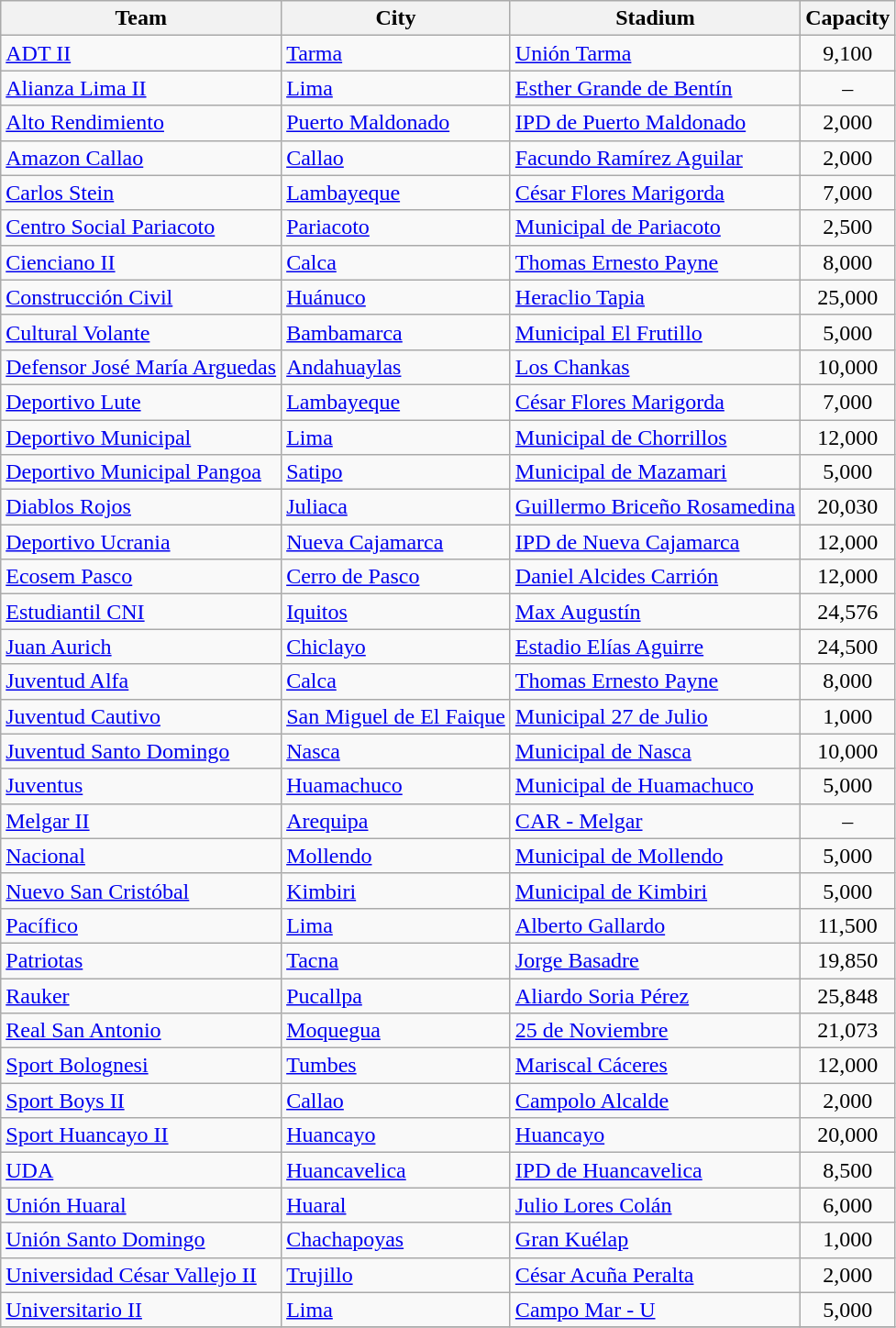<table class="wikitable sortable">
<tr>
<th>Team</th>
<th>City</th>
<th>Stadium</th>
<th>Capacity</th>
</tr>
<tr>
<td><a href='#'>ADT II</a></td>
<td><a href='#'>Tarma</a></td>
<td><a href='#'>Unión Tarma</a></td>
<td align="center">9,100</td>
</tr>
<tr>
<td><a href='#'>Alianza Lima II</a></td>
<td><a href='#'>Lima</a></td>
<td><a href='#'>Esther Grande de Bentín</a></td>
<td align="center">–</td>
</tr>
<tr>
<td><a href='#'>Alto Rendimiento</a></td>
<td><a href='#'>Puerto Maldonado</a></td>
<td><a href='#'>IPD de Puerto Maldonado</a></td>
<td align="center">2,000</td>
</tr>
<tr>
<td><a href='#'>Amazon Callao</a></td>
<td><a href='#'>Callao</a></td>
<td><a href='#'>Facundo Ramírez Aguilar</a></td>
<td align="center">2,000</td>
</tr>
<tr>
<td><a href='#'>Carlos Stein</a></td>
<td><a href='#'>Lambayeque</a></td>
<td><a href='#'>César Flores Marigorda</a></td>
<td align="center">7,000</td>
</tr>
<tr>
<td><a href='#'>Centro Social Pariacoto</a></td>
<td><a href='#'>Pariacoto</a></td>
<td><a href='#'>Municipal de Pariacoto</a></td>
<td align="center">2,500</td>
</tr>
<tr>
<td><a href='#'>Cienciano II</a></td>
<td><a href='#'>Calca</a></td>
<td><a href='#'>Thomas Ernesto Payne</a></td>
<td align="center">8,000</td>
</tr>
<tr>
<td><a href='#'>Construcción Civil</a></td>
<td><a href='#'>Huánuco</a></td>
<td><a href='#'>Heraclio Tapia</a></td>
<td align="center">25,000</td>
</tr>
<tr>
<td><a href='#'>Cultural Volante</a></td>
<td><a href='#'>Bambamarca</a></td>
<td><a href='#'>Municipal El Frutillo</a></td>
<td align="center">5,000</td>
</tr>
<tr>
<td><a href='#'>Defensor José María Arguedas</a></td>
<td><a href='#'>Andahuaylas</a></td>
<td><a href='#'>Los Chankas</a></td>
<td align="center">10,000</td>
</tr>
<tr>
<td><a href='#'>Deportivo Lute</a></td>
<td><a href='#'>Lambayeque</a></td>
<td><a href='#'>César Flores Marigorda</a></td>
<td align="center">7,000</td>
</tr>
<tr>
<td><a href='#'>Deportivo Municipal</a></td>
<td><a href='#'>Lima</a></td>
<td><a href='#'>Municipal de Chorrillos</a></td>
<td align="center">12,000</td>
</tr>
<tr>
<td><a href='#'>Deportivo Municipal Pangoa</a></td>
<td><a href='#'>Satipo</a></td>
<td><a href='#'>Municipal de Mazamari</a></td>
<td align="center">5,000</td>
</tr>
<tr>
<td><a href='#'>Diablos Rojos</a></td>
<td><a href='#'>Juliaca</a></td>
<td><a href='#'>Guillermo Briceño Rosamedina</a></td>
<td align="center">20,030</td>
</tr>
<tr>
<td><a href='#'>Deportivo Ucrania</a></td>
<td><a href='#'>Nueva Cajamarca</a></td>
<td><a href='#'>IPD de Nueva Cajamarca</a></td>
<td align="center">12,000</td>
</tr>
<tr>
<td><a href='#'>Ecosem Pasco</a></td>
<td><a href='#'>Cerro de Pasco</a></td>
<td><a href='#'>Daniel Alcides Carrión</a></td>
<td align="center">12,000</td>
</tr>
<tr>
<td><a href='#'>Estudiantil CNI</a></td>
<td><a href='#'>Iquitos</a></td>
<td><a href='#'>Max Augustín</a></td>
<td align="center">24,576</td>
</tr>
<tr>
<td><a href='#'>Juan Aurich</a></td>
<td><a href='#'>Chiclayo</a></td>
<td><a href='#'>Estadio Elías Aguirre</a></td>
<td align="center">24,500</td>
</tr>
<tr>
<td><a href='#'>Juventud Alfa</a></td>
<td><a href='#'>Calca</a></td>
<td><a href='#'>Thomas Ernesto Payne</a></td>
<td align="center">8,000</td>
</tr>
<tr>
<td><a href='#'>Juventud Cautivo</a></td>
<td><a href='#'>San Miguel de El Faique</a></td>
<td><a href='#'>Municipal 27 de Julio</a></td>
<td align="center">1,000</td>
</tr>
<tr>
<td><a href='#'>Juventud Santo Domingo</a></td>
<td><a href='#'>Nasca</a></td>
<td><a href='#'>Municipal de Nasca</a></td>
<td align="center">10,000</td>
</tr>
<tr>
<td><a href='#'>Juventus</a></td>
<td><a href='#'>Huamachuco</a></td>
<td><a href='#'>Municipal de Huamachuco</a></td>
<td align="center">5,000</td>
</tr>
<tr>
<td><a href='#'>Melgar II</a></td>
<td><a href='#'>Arequipa</a></td>
<td><a href='#'>CAR - Melgar</a></td>
<td align="center">–</td>
</tr>
<tr>
<td><a href='#'>Nacional</a></td>
<td><a href='#'>Mollendo</a></td>
<td><a href='#'>Municipal de Mollendo</a></td>
<td align="center">5,000</td>
</tr>
<tr>
<td><a href='#'>Nuevo San Cristóbal</a></td>
<td><a href='#'>Kimbiri</a></td>
<td><a href='#'>Municipal de Kimbiri</a></td>
<td align="center">5,000</td>
</tr>
<tr>
<td><a href='#'>Pacífico</a></td>
<td><a href='#'>Lima</a></td>
<td><a href='#'>Alberto Gallardo</a></td>
<td align="center">11,500</td>
</tr>
<tr>
<td><a href='#'>Patriotas</a></td>
<td><a href='#'>Tacna</a></td>
<td><a href='#'>Jorge Basadre</a></td>
<td align="center">19,850</td>
</tr>
<tr>
<td><a href='#'>Rauker</a></td>
<td><a href='#'>Pucallpa</a></td>
<td><a href='#'>Aliardo Soria Pérez</a></td>
<td align="center">25,848</td>
</tr>
<tr>
<td><a href='#'>Real San Antonio</a></td>
<td><a href='#'>Moquegua</a></td>
<td><a href='#'>25 de Noviembre</a></td>
<td align="center">21,073</td>
</tr>
<tr>
<td><a href='#'>Sport Bolognesi</a></td>
<td><a href='#'>Tumbes</a></td>
<td><a href='#'>Mariscal Cáceres</a></td>
<td align="center">12,000</td>
</tr>
<tr>
<td><a href='#'>Sport Boys II</a></td>
<td><a href='#'>Callao</a></td>
<td><a href='#'>Campolo Alcalde</a></td>
<td align="center">2,000</td>
</tr>
<tr>
<td><a href='#'>Sport Huancayo II</a></td>
<td><a href='#'>Huancayo</a></td>
<td><a href='#'>Huancayo</a></td>
<td align="center">20,000</td>
</tr>
<tr>
<td><a href='#'>UDA</a></td>
<td><a href='#'>Huancavelica</a></td>
<td><a href='#'>IPD de Huancavelica</a></td>
<td align="center">8,500</td>
</tr>
<tr>
<td><a href='#'>Unión Huaral</a></td>
<td><a href='#'>Huaral</a></td>
<td><a href='#'>Julio Lores Colán</a></td>
<td align="center">6,000</td>
</tr>
<tr>
<td><a href='#'>Unión Santo Domingo</a></td>
<td><a href='#'>Chachapoyas</a></td>
<td><a href='#'>Gran Kuélap</a></td>
<td align="center">1,000</td>
</tr>
<tr>
<td><a href='#'>Universidad César Vallejo II</a></td>
<td><a href='#'>Trujillo</a></td>
<td><a href='#'>César Acuña Peralta</a></td>
<td align="center">2,000</td>
</tr>
<tr>
<td><a href='#'>Universitario II</a></td>
<td><a href='#'>Lima</a></td>
<td><a href='#'>Campo Mar - U</a></td>
<td align="center">5,000</td>
</tr>
<tr>
</tr>
</table>
